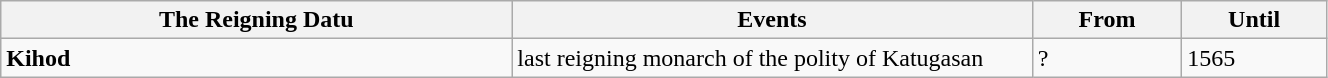<table width=70% class="wikitable">
<tr>
<th width=5%,>The Reigning Datu</th>
<th width=5%>Events</th>
<th width=1%>From</th>
<th width=1%>Until</th>
</tr>
<tr>
<td><strong>Kihod</strong></td>
<td>last reigning monarch of the polity of Katugasan</td>
<td>?</td>
<td>1565</td>
</tr>
</table>
